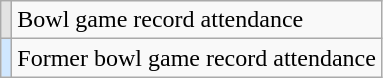<table class="wikitable">
<tr>
<td style="text-align:center; background:#e3e3e3;"></td>
<td>Bowl game record attendance</td>
</tr>
<tr>
<td style="text-align:center; background:#d0e7ff;"></td>
<td>Former bowl game record attendance</td>
</tr>
</table>
